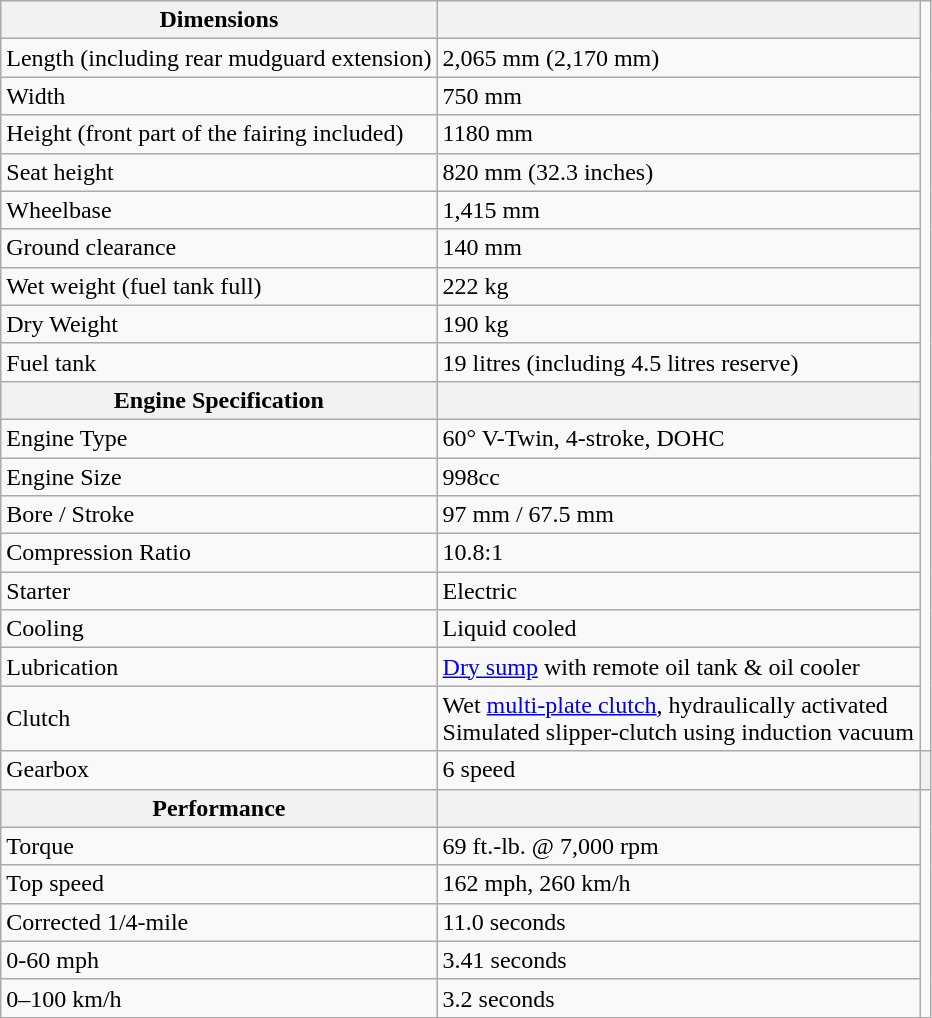<table class="wikitable">
<tr>
<th>Dimensions</th>
<th></th>
</tr>
<tr>
<td>Length (including rear mudguard extension)</td>
<td>2,065 mm (2,170 mm)</td>
</tr>
<tr>
<td>Width</td>
<td>750 mm</td>
</tr>
<tr>
<td>Height (front part of the fairing included)</td>
<td>1180 mm</td>
</tr>
<tr>
<td>Seat height</td>
<td>820 mm (32.3 inches)</td>
</tr>
<tr>
<td>Wheelbase</td>
<td>1,415 mm</td>
</tr>
<tr>
<td>Ground clearance</td>
<td>140 mm</td>
</tr>
<tr>
<td>Wet weight (fuel tank full)</td>
<td>222 kg</td>
</tr>
<tr>
<td>Dry Weight</td>
<td>190 kg</td>
</tr>
<tr>
<td>Fuel tank</td>
<td>19 litres (including 4.5 litres reserve)</td>
</tr>
<tr>
<th>Engine Specification</th>
<th></th>
</tr>
<tr>
<td>Engine Type</td>
<td>60° V-Twin, 4-stroke, DOHC</td>
</tr>
<tr>
<td>Engine Size</td>
<td>998cc</td>
</tr>
<tr>
<td>Bore / Stroke</td>
<td>97 mm / 67.5 mm</td>
</tr>
<tr>
<td>Compression Ratio</td>
<td>10.8:1 </td>
</tr>
<tr>
<td>Starter</td>
<td>Electric</td>
</tr>
<tr>
<td>Cooling</td>
<td>Liquid cooled</td>
</tr>
<tr>
<td>Lubrication</td>
<td><a href='#'>Dry sump</a> with remote oil tank & oil cooler</td>
</tr>
<tr>
<td>Clutch</td>
<td>Wet <a href='#'>multi-plate clutch</a>, hydraulically activated<br>Simulated slipper-clutch using induction vacuum</td>
</tr>
<tr>
<td>Gearbox</td>
<td>6 speed</td>
<th></th>
</tr>
<tr>
<th>Performance</th>
<th></th>
</tr>
<tr>
<td>Torque</td>
<td>69 ft.-lb. @ 7,000 rpm</td>
</tr>
<tr>
<td>Top speed</td>
<td>162 mph, 260 km/h </td>
</tr>
<tr>
<td>Corrected 1/4-mile</td>
<td>11.0 seconds</td>
</tr>
<tr>
<td>0-60 mph</td>
<td>3.41 seconds</td>
</tr>
<tr>
<td>0–100 km/h</td>
<td>3.2 seconds </td>
</tr>
</table>
